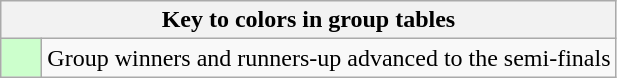<table class="wikitable" style="text-align: center;">
<tr>
<th colspan=2>Key to colors in group tables</th>
</tr>
<tr>
<td style="background:#cfc; width:20px;"></td>
<td align=left>Group winners and runners-up advanced to the semi-finals</td>
</tr>
</table>
